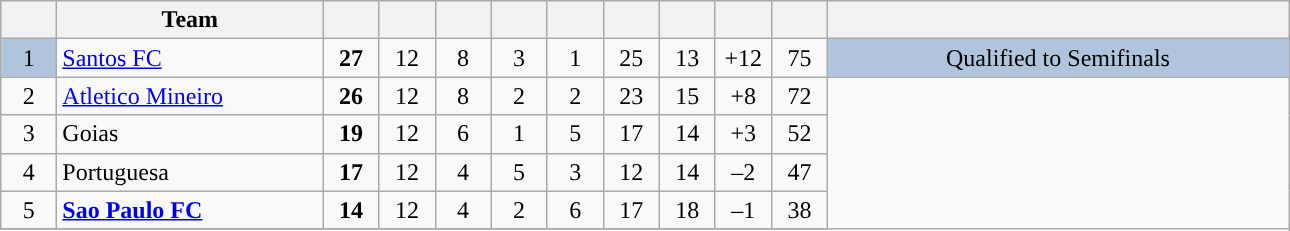<table class="wikitable">
<tr>
<th width="30"></th>
<th width="170">Team</th>
<th width="30"></th>
<th width="30"></th>
<th width="30"></th>
<th width="30"></th>
<th width="30"></th>
<th width="30"></th>
<th width="30"></th>
<th width="30"></th>
<th width="30"></th>
<th width="300"></th>
</tr>
<tr style="text-align:center;">
<td bgcolor=#B0C4DE>1</td>
<td style="text-align:left;"><a href='#'>Santos FC</a></td>
<td><strong>27</strong></td>
<td>12</td>
<td>8</td>
<td>3</td>
<td>1</td>
<td>25</td>
<td>13</td>
<td>+12</td>
<td>75</td>
<td rowspan="1" bgcolor=#B0C4DE>Qualified to Semifinals</td>
</tr>
<tr style="text-align:center;">
<td>2</td>
<td style="text-align:left;"><a href='#'>Atletico Mineiro</a></td>
<td><strong>26</strong></td>
<td>12</td>
<td>8</td>
<td>2</td>
<td>2</td>
<td>23</td>
<td>15</td>
<td>+8</td>
<td>72</td>
<td rowspan="11"></td>
</tr>
<tr style="text-align:center;">
<td>3</td>
<td style="text-align:left;">Goias</td>
<td><strong>19</strong></td>
<td>12</td>
<td>6</td>
<td>1</td>
<td>5</td>
<td>17</td>
<td>14</td>
<td>+3</td>
<td>52</td>
</tr>
<tr style="text-align:center;">
<td>4</td>
<td style="text-align:left;">Portuguesa</td>
<td><strong>17</strong></td>
<td>12</td>
<td>4</td>
<td>5</td>
<td>3</td>
<td>12</td>
<td>14</td>
<td>–2</td>
<td>47</td>
</tr>
<tr style="text-align:center;">
<td>5</td>
<td style="text-align:left;"><strong><a href='#'>Sao Paulo FC</a></strong></td>
<td><strong>14</strong></td>
<td>12</td>
<td>4</td>
<td>2</td>
<td>6</td>
<td>17</td>
<td>18</td>
<td>–1</td>
<td>38</td>
</tr>
<tr style="text-align:center;">
</tr>
</table>
